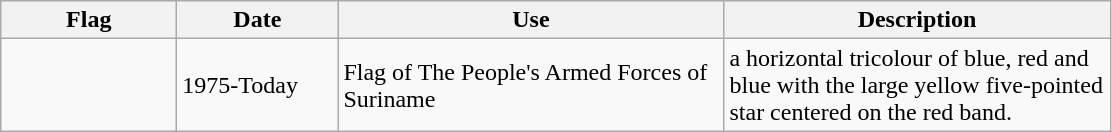<table class="wikitable">
<tr>
<th style="width:110px;">Flag</th>
<th style="width:100px;">Date</th>
<th style="width:250px;">Use</th>
<th style="width:250px;">Description</th>
</tr>
<tr>
<td></td>
<td>1975-Today</td>
<td>Flag of The People's Armed Forces of Suriname</td>
<td>a horizontal tricolour of blue, red and blue with the large yellow five-pointed star centered on the red band.</td>
</tr>
</table>
